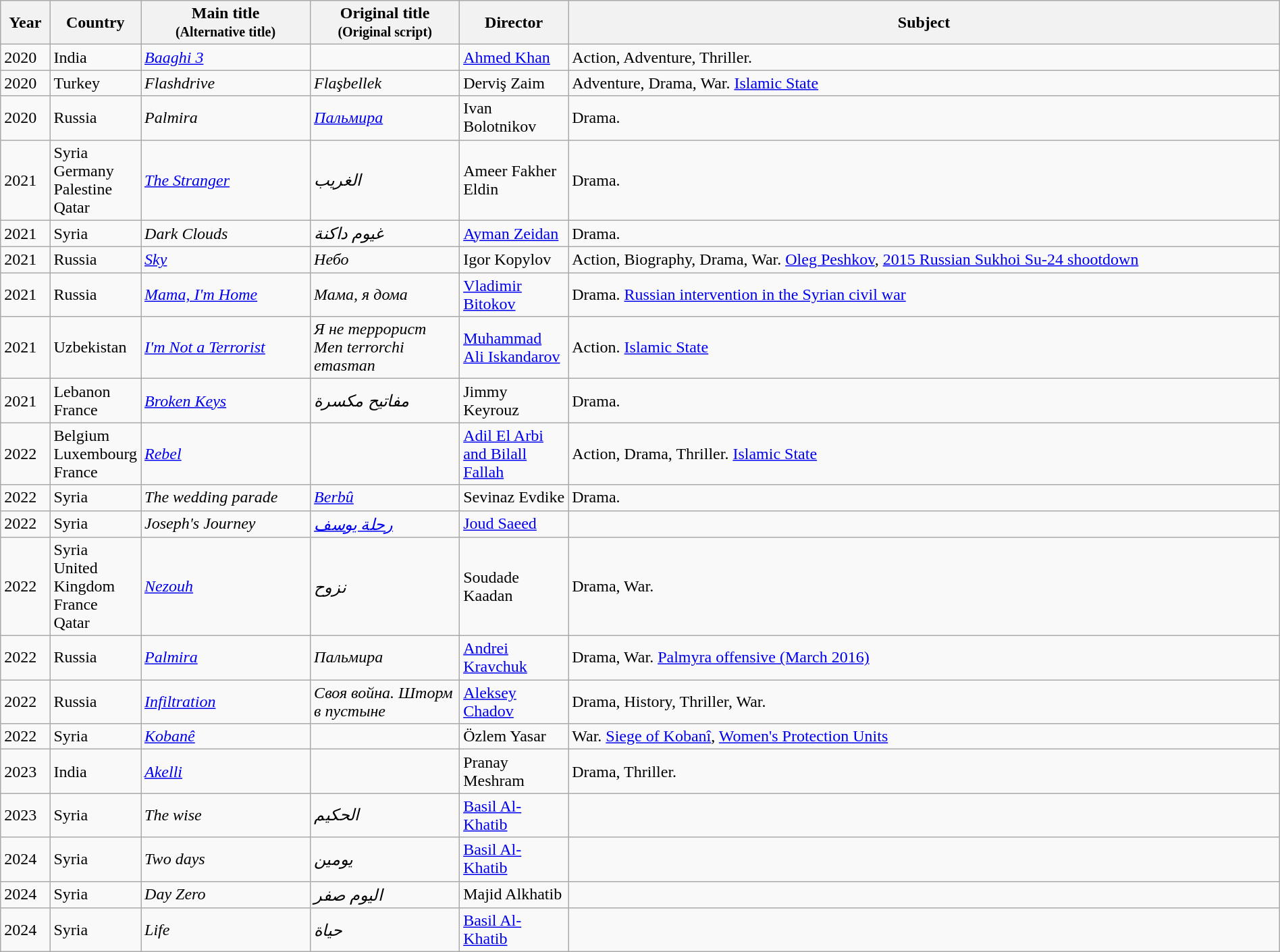<table class="wikitable sortable" style="width:100%;">
<tr>
<th>Year</th>
<th width= 80>Country</th>
<th class="unsortable" style="width:160px;">Main title<br><small>(Alternative title)</small></th>
<th class="unsortable" style="width:140px;">Original title<br><small>(Original script)</small></th>
<th width=100>Director</th>
<th class="unsortable">Subject</th>
</tr>
<tr>
<td>2020</td>
<td>India</td>
<td><em><a href='#'>Baaghi 3</a></em></td>
<td></td>
<td><a href='#'>Ahmed Khan</a></td>
<td>Action, Adventure, Thriller.</td>
</tr>
<tr>
<td>2020</td>
<td>Turkey</td>
<td><em>Flashdrive</em></td>
<td><em>Flaşbellek</em></td>
<td>Derviş Zaim</td>
<td>Adventure, Drama, War. <a href='#'>Islamic State</a></td>
</tr>
<tr>
<td>2020</td>
<td>Russia</td>
<td><em>Palmira</em></td>
<td><em><a href='#'>Пальмира</a></em></td>
<td>Ivan Bolotnikov</td>
<td>Drama.</td>
</tr>
<tr>
<td>2021</td>
<td>Syria<br>Germany<br>Palestine<br>Qatar</td>
<td><em><a href='#'>The Stranger</a></em></td>
<td><em>الغريب</em></td>
<td>Ameer Fakher Eldin</td>
<td>Drama.</td>
</tr>
<tr>
<td>2021</td>
<td>Syria</td>
<td><em>Dark Clouds</em></td>
<td><em>غيوم داكنة</em></td>
<td><a href='#'>Ayman Zeidan</a></td>
<td>Drama.</td>
</tr>
<tr>
<td>2021</td>
<td>Russia</td>
<td><em><a href='#'>Sky</a></em></td>
<td><em>Небо</em></td>
<td>Igor Kopylov</td>
<td>Action, Biography, Drama, War. <a href='#'>Oleg Peshkov</a>, <a href='#'>2015 Russian Sukhoi Su-24 shootdown</a></td>
</tr>
<tr>
<td>2021</td>
<td>Russia</td>
<td><em><a href='#'>Mama, I'm Home</a></em></td>
<td><em>Мама, я дома</em></td>
<td><a href='#'>Vladimir Bitokov</a></td>
<td>Drama. <a href='#'>Russian intervention in the Syrian civil war</a></td>
</tr>
<tr>
<td>2021</td>
<td>Uzbekistan</td>
<td><em><a href='#'>I'm Not a Terrorist</a></em></td>
<td><em>Я не террорист</em><br><em>Men terrorchi emasman</em></td>
<td><a href='#'>Muhammad Ali Iskandarov</a></td>
<td>Action. <a href='#'>Islamic State</a></td>
</tr>
<tr>
<td>2021</td>
<td>Lebanon<br>France</td>
<td><em><a href='#'>Broken Keys</a></em></td>
<td><em>مفاتيح مكسرة</em></td>
<td>Jimmy Keyrouz</td>
<td>Drama.</td>
</tr>
<tr>
<td>2022</td>
<td>Belgium<br>Luxembourg<br>France</td>
<td><em><a href='#'>Rebel</a></em></td>
<td></td>
<td><a href='#'>Adil El Arbi and Bilall Fallah</a></td>
<td>Action, Drama, Thriller. <a href='#'>Islamic State</a></td>
</tr>
<tr>
<td>2022</td>
<td>Syria</td>
<td><em>The wedding parade</em></td>
<td><em><a href='#'>Berbû</a></em></td>
<td>Sevinaz Evdike</td>
<td>Drama.</td>
</tr>
<tr>
<td>2022</td>
<td>Syria</td>
<td><em>Joseph's Journey</em></td>
<td><em><a href='#'>رحلة يوسف</a></em></td>
<td><a href='#'>Joud Saeed</a></td>
<td></td>
</tr>
<tr>
<td>2022</td>
<td>Syria<br>United Kingdom<br>France<br>Qatar</td>
<td><em><a href='#'>Nezouh</a></em></td>
<td><em>نزوح</em></td>
<td>Soudade Kaadan</td>
<td>Drama, War.</td>
</tr>
<tr>
<td>2022</td>
<td>Russia</td>
<td><em><a href='#'>Palmira</a></em></td>
<td><em>Пальмира</em></td>
<td><a href='#'>Andrei Kravchuk</a></td>
<td>Drama, War. <a href='#'>Palmyra offensive (March 2016)</a></td>
</tr>
<tr>
<td>2022</td>
<td>Russia</td>
<td><em><a href='#'>Infiltration</a></em></td>
<td><em>Своя война. Шторм в пустыне</em></td>
<td><a href='#'>Aleksey Chadov</a></td>
<td>Drama, History, Thriller, War.</td>
</tr>
<tr>
<td>2022</td>
<td>Syria</td>
<td><em><a href='#'>Kobanê</a></em></td>
<td></td>
<td>Özlem Yasar</td>
<td>War. <a href='#'>Siege of Kobanî</a>, <a href='#'>Women's Protection Units</a></td>
</tr>
<tr>
<td>2023</td>
<td>India</td>
<td><em><a href='#'>Akelli</a></em></td>
<td></td>
<td>Pranay Meshram</td>
<td>Drama, Thriller.</td>
</tr>
<tr>
<td>2023</td>
<td>Syria</td>
<td><em>The wise</em></td>
<td><em>الحكيم</em></td>
<td><a href='#'>Basil Al-Khatib</a></td>
<td></td>
</tr>
<tr>
<td>2024</td>
<td>Syria</td>
<td><em>Two days</em></td>
<td><em>يومين</em></td>
<td><a href='#'>Basil Al-Khatib</a></td>
<td></td>
</tr>
<tr>
<td>2024</td>
<td>Syria</td>
<td><em>Day Zero</em></td>
<td><em>اليوم صفر</em></td>
<td>Majid Alkhatib</td>
<td></td>
</tr>
<tr>
<td>2024</td>
<td>Syria</td>
<td><em>Life</em></td>
<td><em>حياة</em></td>
<td><a href='#'>Basil Al-Khatib</a></td>
<td></td>
</tr>
</table>
